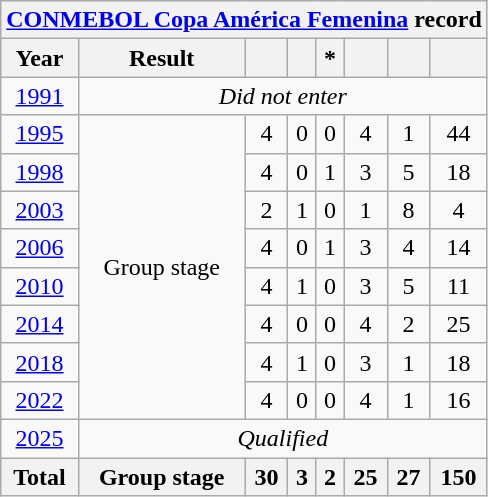<table class="wikitable" style="text-align: center;">
<tr>
<th colspan=8><a href='#'>CONMEBOL Copa América Femenina</a> record</th>
</tr>
<tr>
<th>Year</th>
<th>Result</th>
<th></th>
<th></th>
<th>*</th>
<th></th>
<th></th>
<th></th>
</tr>
<tr>
<td> <a href='#'>1991</a></td>
<td colspan=8><em>Did not enter</em></td>
</tr>
<tr>
<td> <a href='#'>1995</a></td>
<td rowspan=8>Group stage</td>
<td>4</td>
<td>0</td>
<td>0</td>
<td>4</td>
<td>1</td>
<td>44</td>
</tr>
<tr>
<td> <a href='#'>1998</a></td>
<td>4</td>
<td>0</td>
<td>1</td>
<td>3</td>
<td>5</td>
<td>18</td>
</tr>
<tr>
<td>   <a href='#'>2003</a></td>
<td>2</td>
<td>1</td>
<td>0</td>
<td>1</td>
<td>8</td>
<td>4</td>
</tr>
<tr>
<td> <a href='#'>2006</a></td>
<td>4</td>
<td>0</td>
<td>1</td>
<td>3</td>
<td>4</td>
<td>14</td>
</tr>
<tr>
<td> <a href='#'>2010</a></td>
<td>4</td>
<td>1</td>
<td>0</td>
<td>3</td>
<td>5</td>
<td>11</td>
</tr>
<tr>
<td> <a href='#'>2014</a></td>
<td>4</td>
<td>0</td>
<td>0</td>
<td>4</td>
<td>2</td>
<td>25</td>
</tr>
<tr>
<td> <a href='#'>2018</a></td>
<td>4</td>
<td>1</td>
<td>0</td>
<td>3</td>
<td>1</td>
<td>18</td>
</tr>
<tr>
<td> <a href='#'>2022</a></td>
<td>4</td>
<td>0</td>
<td>0</td>
<td>4</td>
<td>1</td>
<td>16</td>
</tr>
<tr>
<td> <a href='#'>2025</a></td>
<td colspan=8><em>Qualified</em></td>
</tr>
<tr>
<th>Total</th>
<th>Group stage</th>
<th>30</th>
<th>3</th>
<th>2</th>
<th>25</th>
<th>27</th>
<th>150</th>
</tr>
</table>
